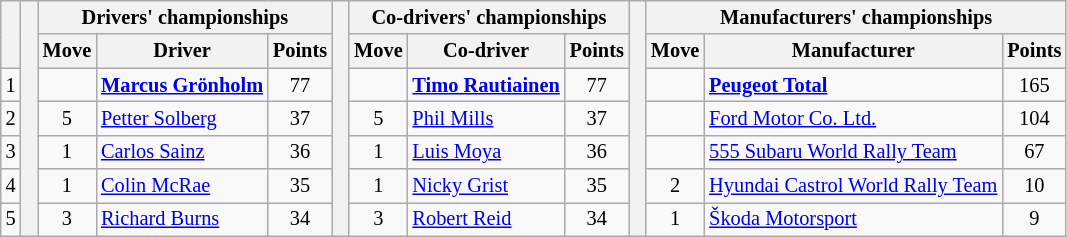<table class="wikitable" style="font-size:85%;">
<tr>
<th rowspan="2"></th>
<th rowspan="7" style="width:5px;"></th>
<th colspan="3">Drivers' championships</th>
<th rowspan="7" style="width:5px;"></th>
<th colspan="3" nowrap>Co-drivers' championships</th>
<th rowspan="7" style="width:5px;"></th>
<th colspan="3" nowrap>Manufacturers' championships</th>
</tr>
<tr>
<th>Move</th>
<th>Driver</th>
<th>Points</th>
<th>Move</th>
<th>Co-driver</th>
<th>Points</th>
<th>Move</th>
<th>Manufacturer</th>
<th>Points</th>
</tr>
<tr>
<td align="center">1</td>
<td align="center"></td>
<td> <strong><a href='#'>Marcus Grönholm</a></strong></td>
<td align="center">77</td>
<td align="center"></td>
<td> <strong><a href='#'>Timo Rautiainen</a></strong></td>
<td align="center">77</td>
<td align="center"></td>
<td> <strong><a href='#'>Peugeot Total</a></strong></td>
<td align="center">165</td>
</tr>
<tr>
<td align="center">2</td>
<td align="center"> 5</td>
<td> <a href='#'>Petter Solberg</a></td>
<td align="center">37</td>
<td align="center"> 5</td>
<td> <a href='#'>Phil Mills</a></td>
<td align="center">37</td>
<td align="center"></td>
<td> <a href='#'>Ford Motor Co. Ltd.</a></td>
<td align="center">104</td>
</tr>
<tr>
<td align="center">3</td>
<td align="center"> 1</td>
<td> <a href='#'>Carlos Sainz</a></td>
<td align="center">36</td>
<td align="center"> 1</td>
<td> <a href='#'>Luis Moya</a></td>
<td align="center">36</td>
<td align="center"></td>
<td> <a href='#'>555 Subaru World Rally Team</a></td>
<td align="center">67</td>
</tr>
<tr>
<td align="center">4</td>
<td align="center"> 1</td>
<td> <a href='#'>Colin McRae</a></td>
<td align="center">35</td>
<td align="center"> 1</td>
<td> <a href='#'>Nicky Grist</a></td>
<td align="center">35</td>
<td align="center"> 2</td>
<td> <a href='#'>Hyundai Castrol World Rally Team</a></td>
<td align="center">10</td>
</tr>
<tr>
<td align="center">5</td>
<td align="center"> 3</td>
<td> <a href='#'>Richard Burns</a></td>
<td align="center">34</td>
<td align="center"> 3</td>
<td> <a href='#'>Robert Reid</a></td>
<td align="center">34</td>
<td align="center"> 1</td>
<td> <a href='#'>Škoda Motorsport</a></td>
<td align="center">9</td>
</tr>
</table>
